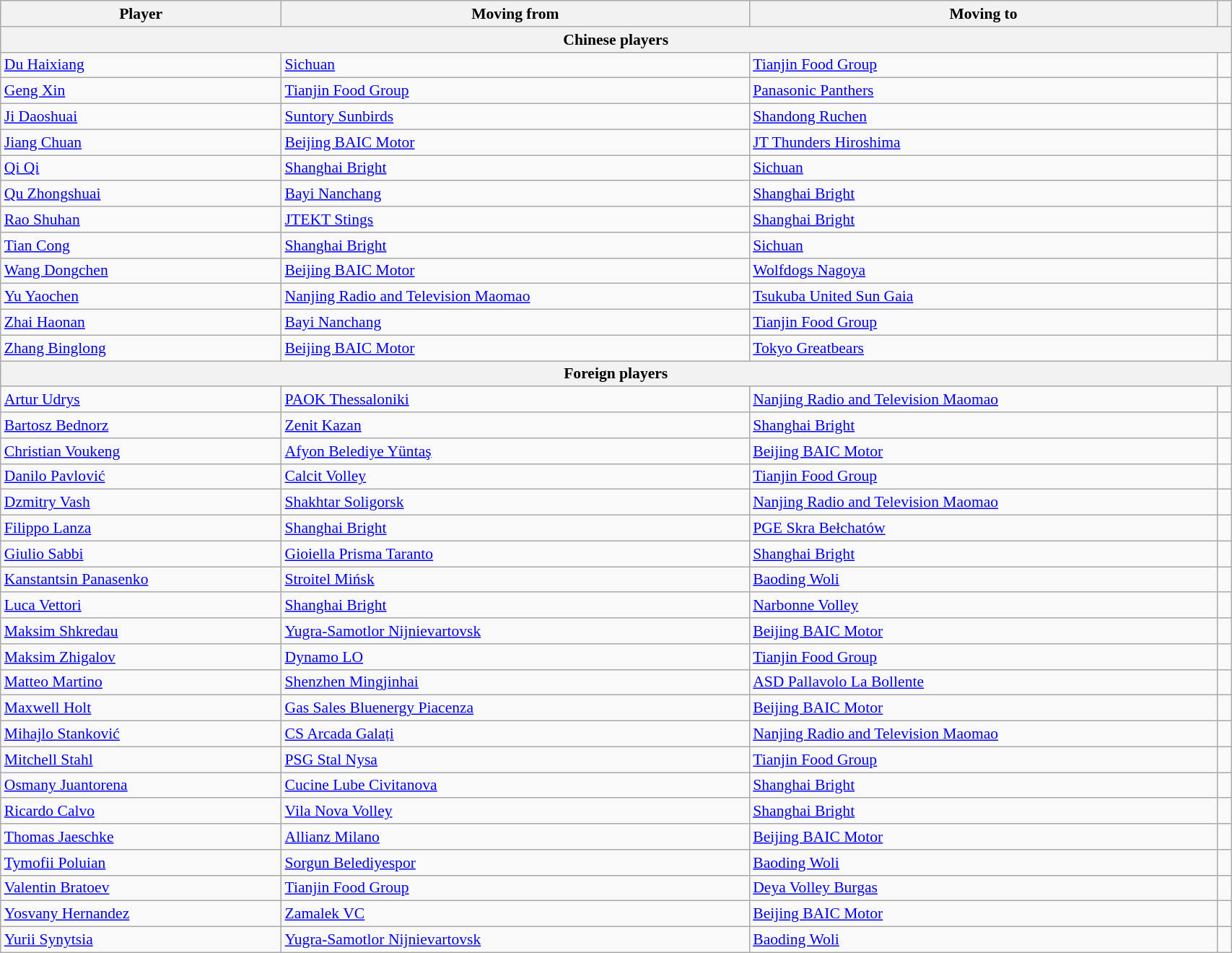<table class="wikitable" style="font-size:90%; width:90%;">
<tr>
<th>Player</th>
<th>Moving from</th>
<th>Moving to</th>
<th></th>
</tr>
<tr>
<th colspan="4">Chinese players</th>
</tr>
<tr>
<td> <a href='#'>Du Haixiang</a></td>
<td> <a href='#'>Sichuan</a></td>
<td> <a href='#'>Tianjin Food Group</a></td>
<td></td>
</tr>
<tr>
<td> <a href='#'>Geng Xin</a></td>
<td> <a href='#'>Tianjin Food Group</a></td>
<td> <a href='#'>Panasonic Panthers</a></td>
<td></td>
</tr>
<tr>
<td> <a href='#'>Ji Daoshuai</a></td>
<td> <a href='#'>Suntory Sunbirds</a></td>
<td> <a href='#'>Shandong Ruchen</a></td>
<td></td>
</tr>
<tr>
<td> <a href='#'>Jiang Chuan</a></td>
<td> <a href='#'>Beijing BAIC Motor</a></td>
<td> <a href='#'>JT Thunders Hiroshima</a></td>
<td></td>
</tr>
<tr>
<td> <a href='#'>Qi Qi</a></td>
<td> <a href='#'>Shanghai Bright</a></td>
<td> <a href='#'>Sichuan</a></td>
<td></td>
</tr>
<tr>
<td> <a href='#'>Qu Zhongshuai</a></td>
<td> <a href='#'>Bayi Nanchang</a></td>
<td> <a href='#'>Shanghai Bright</a></td>
</tr>
<tr>
<td> <a href='#'>Rao Shuhan</a></td>
<td> <a href='#'>JTEKT Stings</a></td>
<td> <a href='#'>Shanghai Bright</a></td>
<td></td>
</tr>
<tr>
<td> <a href='#'>Tian Cong</a></td>
<td> <a href='#'>Shanghai Bright</a></td>
<td> <a href='#'>Sichuan</a></td>
<td></td>
</tr>
<tr>
<td> <a href='#'>Wang Dongchen</a></td>
<td> <a href='#'>Beijing BAIC Motor</a></td>
<td> <a href='#'>Wolfdogs Nagoya</a></td>
<td></td>
</tr>
<tr>
<td> <a href='#'>Yu Yaochen</a></td>
<td> <a href='#'>Nanjing Radio and Television Maomao</a></td>
<td> <a href='#'>Tsukuba United Sun Gaia</a></td>
<td></td>
</tr>
<tr>
<td> <a href='#'>Zhai Haonan</a></td>
<td> <a href='#'>Bayi Nanchang</a></td>
<td> <a href='#'>Tianjin Food Group</a></td>
<td></td>
</tr>
<tr>
<td> <a href='#'>Zhang Binglong</a></td>
<td> <a href='#'>Beijing BAIC Motor</a></td>
<td> <a href='#'>Tokyo Greatbears</a></td>
<td></td>
</tr>
<tr>
<th colspan="4">Foreign players</th>
</tr>
<tr>
<td> <a href='#'>Artur Udrys</a></td>
<td> <a href='#'>PAOK Thessaloniki</a></td>
<td> <a href='#'>Nanjing Radio and Television Maomao</a></td>
<td></td>
</tr>
<tr>
<td> <a href='#'>Bartosz Bednorz</a></td>
<td> <a href='#'>Zenit Kazan</a></td>
<td> <a href='#'>Shanghai Bright</a></td>
<td></td>
</tr>
<tr>
<td> <a href='#'>Christian Voukeng</a></td>
<td> <a href='#'>Afyon Belediye Yüntaş</a></td>
<td> <a href='#'>Beijing BAIC Motor</a></td>
<td></td>
</tr>
<tr>
<td> <a href='#'>Danilo Pavlović</a></td>
<td> <a href='#'>Calcit Volley</a></td>
<td> <a href='#'>Tianjin Food Group</a></td>
<td></td>
</tr>
<tr>
<td> <a href='#'>Dzmitry Vash</a></td>
<td> <a href='#'>Shakhtar Soligorsk</a></td>
<td> <a href='#'>Nanjing Radio and Television Maomao</a></td>
<td></td>
</tr>
<tr>
<td> <a href='#'>Filippo Lanza</a></td>
<td> <a href='#'>Shanghai Bright</a></td>
<td> <a href='#'>PGE Skra Bełchatów</a></td>
<td></td>
</tr>
<tr>
<td> <a href='#'>Giulio Sabbi</a></td>
<td> <a href='#'>Gioiella Prisma Taranto</a></td>
<td> <a href='#'>Shanghai Bright</a></td>
<td></td>
</tr>
<tr>
<td> <a href='#'>Kanstantsin Panasenko</a></td>
<td> <a href='#'>Stroitel Mińsk</a></td>
<td> <a href='#'>Baoding Woli</a></td>
<td></td>
</tr>
<tr>
<td> <a href='#'>Luca Vettori</a></td>
<td> <a href='#'>Shanghai Bright</a></td>
<td> <a href='#'>Narbonne Volley</a></td>
<td></td>
</tr>
<tr>
<td> <a href='#'>Maksim Shkredau</a></td>
<td> <a href='#'>Yugra-Samotlor Nijnievartovsk</a></td>
<td> <a href='#'>Beijing BAIC Motor</a></td>
<td></td>
</tr>
<tr>
<td> <a href='#'>Maksim Zhigalov</a></td>
<td> <a href='#'>Dynamo LO</a></td>
<td> <a href='#'>Tianjin Food Group</a></td>
<td></td>
</tr>
<tr>
<td> <a href='#'>Matteo Martino</a></td>
<td> <a href='#'>Shenzhen Mingjinhai</a></td>
<td> <a href='#'>ASD Pallavolo La Bollente</a></td>
<td></td>
</tr>
<tr>
<td> <a href='#'>Maxwell Holt</a></td>
<td> <a href='#'>Gas Sales Bluenergy Piacenza</a></td>
<td> <a href='#'>Beijing BAIC Motor</a></td>
<td></td>
</tr>
<tr>
<td> <a href='#'>Mihajlo Stanković</a></td>
<td> <a href='#'>CS Arcada Galați</a></td>
<td> <a href='#'>Nanjing Radio and Television Maomao</a></td>
<td></td>
</tr>
<tr>
<td> <a href='#'>Mitchell Stahl</a></td>
<td> <a href='#'>PSG Stal Nysa</a></td>
<td> <a href='#'>Tianjin Food Group</a></td>
<td></td>
</tr>
<tr>
<td> <a href='#'>Osmany Juantorena</a></td>
<td> <a href='#'>Cucine Lube Civitanova</a></td>
<td> <a href='#'>Shanghai Bright</a></td>
<td></td>
</tr>
<tr>
<td> <a href='#'>Ricardo Calvo</a></td>
<td> <a href='#'>Vila Nova Volley</a></td>
<td> <a href='#'>Shanghai Bright</a></td>
<td></td>
</tr>
<tr>
<td> <a href='#'>Thomas Jaeschke</a></td>
<td> <a href='#'>Allianz Milano</a></td>
<td> <a href='#'>Beijing BAIC Motor</a></td>
<td></td>
</tr>
<tr>
<td> <a href='#'>Tymofii Poluian</a></td>
<td> <a href='#'>Sorgun Belediyespor</a></td>
<td> <a href='#'>Baoding Woli</a></td>
<td></td>
</tr>
<tr>
<td> <a href='#'>Valentin Bratoev</a></td>
<td> <a href='#'>Tianjin Food Group</a></td>
<td> <a href='#'>Deya Volley Burgas</a></td>
<td></td>
</tr>
<tr>
<td> <a href='#'>Yosvany Hernandez</a></td>
<td> <a href='#'>Zamalek VC</a></td>
<td> <a href='#'>Beijing BAIC Motor</a></td>
<td></td>
</tr>
<tr>
<td> <a href='#'>Yurii Synytsia</a></td>
<td> <a href='#'>Yugra-Samotlor Nijnievartovsk</a></td>
<td> <a href='#'>Baoding Woli</a></td>
<td></td>
</tr>
</table>
